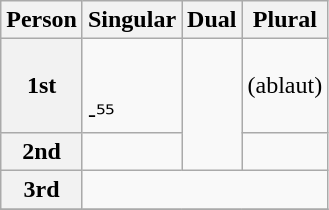<table class="wikitable">
<tr>
<th>Person</th>
<th>Singular</th>
<th>Dual</th>
<th>Plural</th>
</tr>
<tr>
<th>1st</th>
<td> <br><br>-⁵⁵</td>
<td rowspan=2></td>
<td>(ablaut)</td>
</tr>
<tr>
<th>2nd</th>
<td></td>
<td></td>
</tr>
<tr>
<th>3rd</th>
<td colspan=3></td>
</tr>
<tr>
</tr>
</table>
